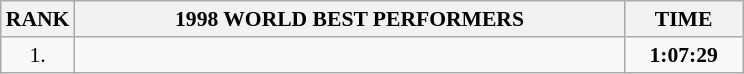<table class="wikitable" style="border-collapse: collapse; font-size: 90%;">
<tr>
<th>RANK</th>
<th align="center" style="width: 25em">1998 WORLD BEST PERFORMERS</th>
<th align="center" style="width: 5em">TIME</th>
</tr>
<tr>
<td align="center">1.</td>
<td></td>
<td align="center"><strong>1:07:29</strong></td>
</tr>
</table>
